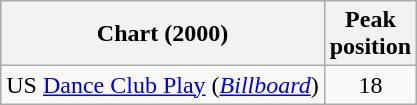<table class="wikitable">
<tr>
<th>Chart (2000)</th>
<th>Peak<br>position</th>
</tr>
<tr>
<td>US <a href='#'>Dance Club Play</a> (<em><a href='#'>Billboard</a></em>)</td>
<td align="center">18</td>
</tr>
</table>
